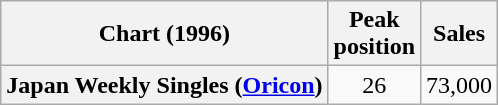<table class="wikitable sortable plainrowheaders" style="text-align:center;">
<tr>
<th scope="col">Chart (1996)</th>
<th scope="col">Peak<br>position</th>
<th scope="col">Sales</th>
</tr>
<tr>
<th scope="row">Japan Weekly Singles (<a href='#'>Oricon</a>)</th>
<td style="text-align:center;">26</td>
<td style="text-align:left;">73,000</td>
</tr>
</table>
